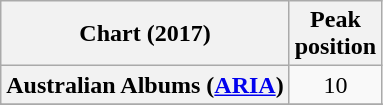<table class="wikitable sortable plainrowheaders" style="text-align:center">
<tr>
<th scope="col">Chart (2017)</th>
<th scope="col">Peak<br> position</th>
</tr>
<tr>
<th scope="row">Australian Albums (<a href='#'>ARIA</a>)</th>
<td>10</td>
</tr>
<tr>
</tr>
<tr>
</tr>
<tr>
</tr>
</table>
